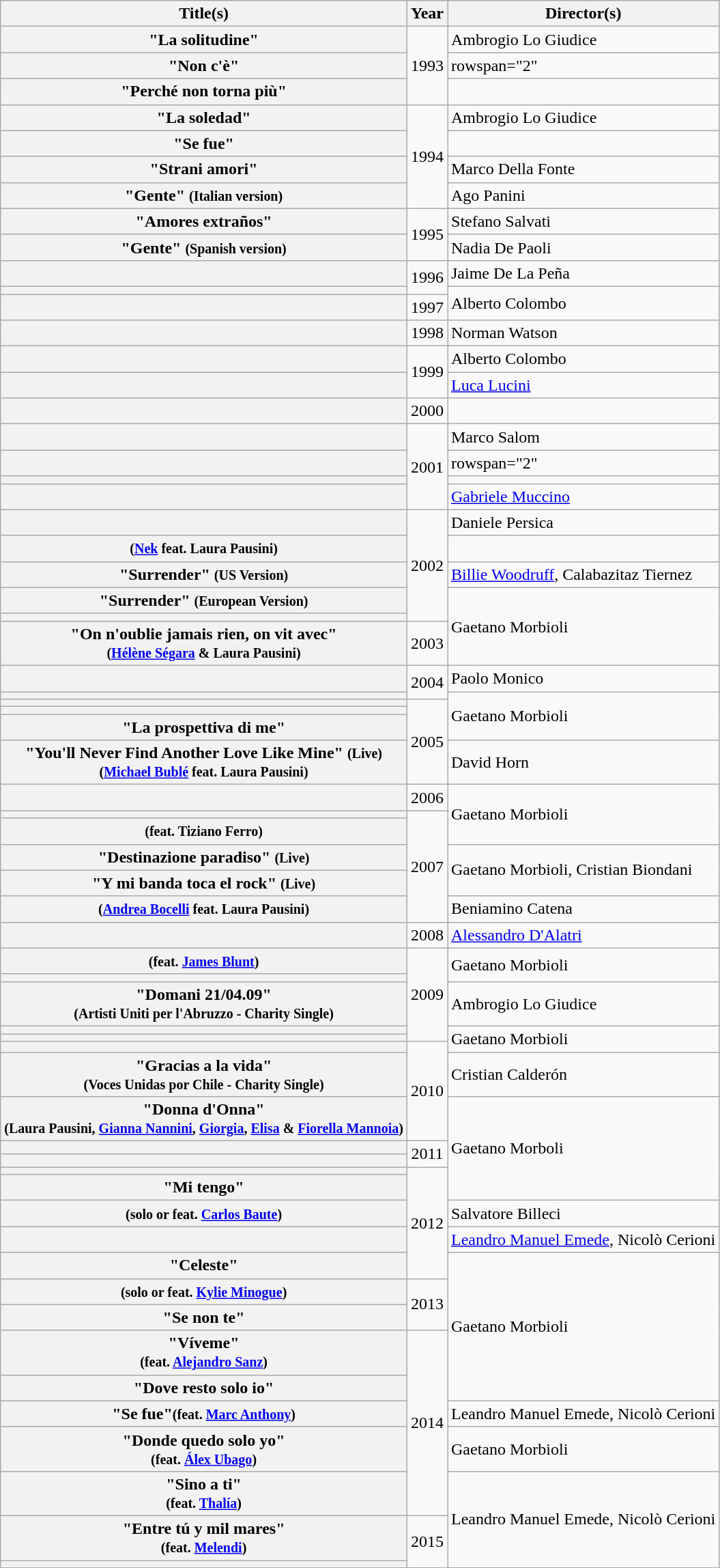<table class="wikitable plainrowheaders">
<tr>
<th scope="col">Title(s)</th>
<th scope="col">Year</th>
<th scope="col">Director(s)</th>
</tr>
<tr>
<th scope="row">"La solitudine"</th>
<td rowspan="3" style="text-align:center;">1993</td>
<td>Ambrogio Lo Giudice</td>
</tr>
<tr>
<th scope="row">"Non c'è"</th>
<td>rowspan="2" </td>
</tr>
<tr>
<th scope="row">"Perché non torna più"</th>
</tr>
<tr>
<th scope="row">"La soledad"</th>
<td rowspan="4" style="text-align:center;">1994</td>
<td>Ambrogio Lo Giudice</td>
</tr>
<tr>
<th scope="row">"Se fue"</th>
<td></td>
</tr>
<tr>
<th scope="row">"Strani amori"</th>
<td>Marco Della Fonte</td>
</tr>
<tr>
<th scope="row">"Gente" <small>(Italian version)</small></th>
<td>Ago Panini</td>
</tr>
<tr>
<th scope="row">"Amores extraños"</th>
<td rowspan="2" style="text-align:center;">1995</td>
<td>Stefano Salvati</td>
</tr>
<tr>
<th scope="row">"Gente" <small>(Spanish version)</small></th>
<td>Nadia De Paoli</td>
</tr>
<tr>
<th scope="row"></th>
<td rowspan="2" style="text-align:center;">1996</td>
<td>Jaime De La Peña</td>
</tr>
<tr>
<th scope="row"></th>
<td rowspan="2">Alberto Colombo</td>
</tr>
<tr>
<th scope="row"></th>
<td style="text-align:center;">1997</td>
</tr>
<tr>
<th scope="row"></th>
<td style="text-align:center;">1998</td>
<td>Norman Watson</td>
</tr>
<tr>
<th scope="row"></th>
<td rowspan="2" style="text-align:center;">1999</td>
<td>Alberto Colombo</td>
</tr>
<tr>
<th scope="row"></th>
<td><a href='#'>Luca Lucini</a></td>
</tr>
<tr>
<th scope="row"></th>
<td style="text-align:center;">2000</td>
<td></td>
</tr>
<tr>
<th scope="row"></th>
<td rowspan="4" style="text-align:center;">2001</td>
<td>Marco Salom</td>
</tr>
<tr>
<th scope="row"></th>
<td>rowspan="2" </td>
</tr>
<tr>
<th scope="row"></th>
</tr>
<tr>
<th scope="row"></th>
<td><a href='#'>Gabriele Muccino</a></td>
</tr>
<tr>
<th scope="row"></th>
<td rowspan="5" style="text-align:center;">2002</td>
<td>Daniele Persica</td>
</tr>
<tr>
<th scope="row"><small>(<a href='#'>Nek</a> feat. Laura Pausini)</small></th>
<td></td>
</tr>
<tr>
<th scope="row">"Surrender" <small>(US Version)</small></th>
<td><a href='#'>Billie Woodruff</a>, Calabazitaz Tiernez</td>
</tr>
<tr>
<th scope="row">"Surrender" <small>(European Version)</small></th>
<td rowspan="3">Gaetano Morbioli</td>
</tr>
<tr>
<th scope="row"></th>
</tr>
<tr>
<th scope="row">"On n'oublie jamais rien, on vit avec"<br><small>(<a href='#'>Hélène Ségara</a> & Laura Pausini)</small></th>
<td style="text-align:center;">2003</td>
</tr>
<tr>
<th scope="row"></th>
<td rowspan="2" style="text-align:center;">2004</td>
<td>Paolo Monico</td>
</tr>
<tr>
<th scope="row"></th>
<td rowspan="4">Gaetano Morbioli</td>
</tr>
<tr>
<th scope="row"></th>
<td rowspan="4" style="text-align:center;">2005</td>
</tr>
<tr>
<th scope="row"></th>
</tr>
<tr>
<th scope="row">"La prospettiva di me"</th>
</tr>
<tr>
<th scope="row">"You'll Never Find Another Love Like Mine" <small>(Live)</small><br><small>(<a href='#'>Michael Bublé</a> feat. Laura Pausini)</small></th>
<td>David Horn</td>
</tr>
<tr>
<th scope="row"></th>
<td style="text-align:center;">2006</td>
<td rowspan="3">Gaetano Morbioli</td>
</tr>
<tr>
<th scope="row"></th>
<td rowspan="5" style="text-align:center;">2007</td>
</tr>
<tr>
<th scope="row"><small>(feat. Tiziano Ferro)</small></th>
</tr>
<tr>
<th scope="row">"Destinazione paradiso" <small>(Live)</small></th>
<td rowspan="2">Gaetano Morbioli, Cristian Biondani</td>
</tr>
<tr>
<th scope="row">"Y mi banda toca el rock" <small>(Live)</small></th>
</tr>
<tr>
<th scope="row"><small>(<a href='#'>Andrea Bocelli</a> feat. Laura Pausini)</small></th>
<td>Beniamino Catena</td>
</tr>
<tr>
<th scope="row"></th>
<td style="text-align:center;">2008</td>
<td><a href='#'>Alessandro D'Alatri</a></td>
</tr>
<tr>
<th scope="row"><small>(feat. <a href='#'>James Blunt</a>)</small></th>
<td style="text-align:center;" rowspan="5">2009</td>
<td rowspan="2">Gaetano Morbioli</td>
</tr>
<tr>
<th scope="row"></th>
</tr>
<tr>
<th scope="row">"Domani 21/04.09"<br><small>(Artisti Uniti per l'Abruzzo - Charity Single)</small></th>
<td>Ambrogio Lo Giudice</td>
</tr>
<tr>
<th scope="row"></th>
<td rowspan="3">Gaetano Morbioli</td>
</tr>
<tr>
<th scope="row"></th>
</tr>
<tr>
<th scope="row"></th>
<td rowspan="3" style="text-align:center;">2010</td>
</tr>
<tr>
<th scope="row">"Gracias a la vida"<br><small>(Voces Unidas por Chile - Charity Single)</small></th>
<td>Cristian Calderón</td>
</tr>
<tr>
<th scope="row">"Donna d'Onna"<br><small>(Laura Pausini, <a href='#'>Gianna Nannini</a>, <a href='#'>Giorgia</a>, <a href='#'>Elisa</a> & <a href='#'>Fiorella Mannoia</a>)</small></th>
<td rowspan="5">Gaetano Morboli</td>
</tr>
<tr>
<th scope="row"></th>
<td rowspan="2" style="text-align:center;">2011</td>
</tr>
<tr>
<th scope="row"></th>
</tr>
<tr>
<th scope="row"></th>
<td rowspan="5" style="text-align:center;">2012</td>
</tr>
<tr>
<th scope="row">"Mi tengo"</th>
</tr>
<tr>
<th scope="row"><small>(solo or feat. <a href='#'>Carlos Baute</a>)</small></th>
<td>Salvatore Billeci</td>
</tr>
<tr>
<th scope="row"></th>
<td><a href='#'>Leandro Manuel Emede</a>, Nicolò Cerioni</td>
</tr>
<tr>
<th scope="row">"Celeste"</th>
<td rowspan="5">Gaetano Morbioli</td>
</tr>
<tr>
<th scope="row"><small>(solo or feat. <a href='#'>Kylie Minogue</a>)</small></th>
<td rowspan="2" style="text-align:center;">2013</td>
</tr>
<tr>
<th scope="row">"Se non te"</th>
</tr>
<tr>
<th scope="row">"Víveme"<br><small>(feat. <a href='#'>Alejandro Sanz</a>)</small></th>
<td rowspan="5" style="text-align:center;">2014</td>
</tr>
<tr>
<th scope="row">"Dove resto solo io"</th>
</tr>
<tr>
<th scope="row">"Se fue"<small>(feat. <a href='#'>Marc Anthony</a>)</small></th>
<td>Leandro Manuel Emede, Nicolò Cerioni</td>
</tr>
<tr>
<th scope="row">"Donde quedo solo yo"<small><br>(feat. <a href='#'>Álex Ubago</a>)</small></th>
<td>Gaetano Morbioli</td>
</tr>
<tr>
<th scope="row">"Sino a ti"<br><small>(feat. <a href='#'>Thalía</a>)</small></th>
<td rowspan="3">Leandro Manuel Emede, Nicolò Cerioni</td>
</tr>
<tr>
<th scope="row">"Entre tú y mil mares"<br><small>(feat. <a href='#'>Melendi</a>)</small></th>
<td rowspan="2" style="text-align:center;">2015</td>
</tr>
<tr>
<th scope="row"></th>
</tr>
<tr>
</tr>
</table>
